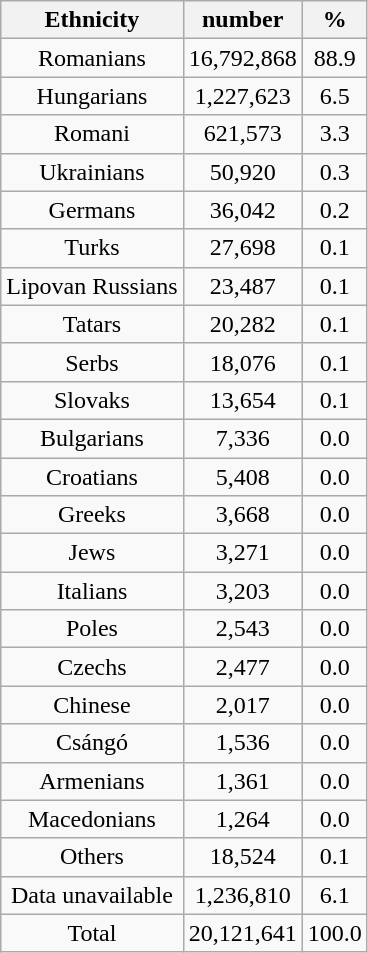<table class="wikitable" style="text-align:center; border:5">
<tr>
<th>Ethnicity</th>
<th>number</th>
<th>%</th>
</tr>
<tr>
<td>Romanians</td>
<td>16,792,868</td>
<td>88.9</td>
</tr>
<tr>
<td>Hungarians</td>
<td>1,227,623</td>
<td>6.5</td>
</tr>
<tr>
<td>Romani</td>
<td>621,573</td>
<td>3.3</td>
</tr>
<tr>
<td>Ukrainians</td>
<td>50,920</td>
<td>0.3</td>
</tr>
<tr>
<td>Germans</td>
<td>36,042</td>
<td>0.2</td>
</tr>
<tr>
<td>Turks</td>
<td>27,698</td>
<td>0.1</td>
</tr>
<tr>
<td>Lipovan Russians</td>
<td>23,487</td>
<td>0.1</td>
</tr>
<tr>
<td>Tatars</td>
<td>20,282</td>
<td>0.1</td>
</tr>
<tr>
<td>Serbs</td>
<td>18,076</td>
<td>0.1</td>
</tr>
<tr>
<td>Slovaks</td>
<td>13,654</td>
<td>0.1</td>
</tr>
<tr>
<td>Bulgarians</td>
<td>7,336</td>
<td>0.0</td>
</tr>
<tr>
<td>Croatians</td>
<td>5,408</td>
<td>0.0</td>
</tr>
<tr>
<td>Greeks</td>
<td>3,668</td>
<td>0.0</td>
</tr>
<tr>
<td>Jews</td>
<td>3,271</td>
<td>0.0</td>
</tr>
<tr>
<td>Italians</td>
<td>3,203</td>
<td>0.0</td>
</tr>
<tr>
<td>Poles</td>
<td>2,543</td>
<td>0.0</td>
</tr>
<tr>
<td>Czechs</td>
<td>2,477</td>
<td>0.0</td>
</tr>
<tr>
<td>Chinese</td>
<td>2,017</td>
<td>0.0</td>
</tr>
<tr>
<td>Csángó</td>
<td>1,536</td>
<td>0.0</td>
</tr>
<tr>
<td>Armenians</td>
<td>1,361</td>
<td>0.0</td>
</tr>
<tr>
<td>Macedonians</td>
<td>1,264</td>
<td>0.0</td>
</tr>
<tr>
<td>Others</td>
<td>18,524</td>
<td>0.1</td>
</tr>
<tr>
<td>Data unavailable</td>
<td>1,236,810</td>
<td>6.1</td>
</tr>
<tr>
<td>Total</td>
<td>20,121,641</td>
<td>100.0</td>
</tr>
</table>
